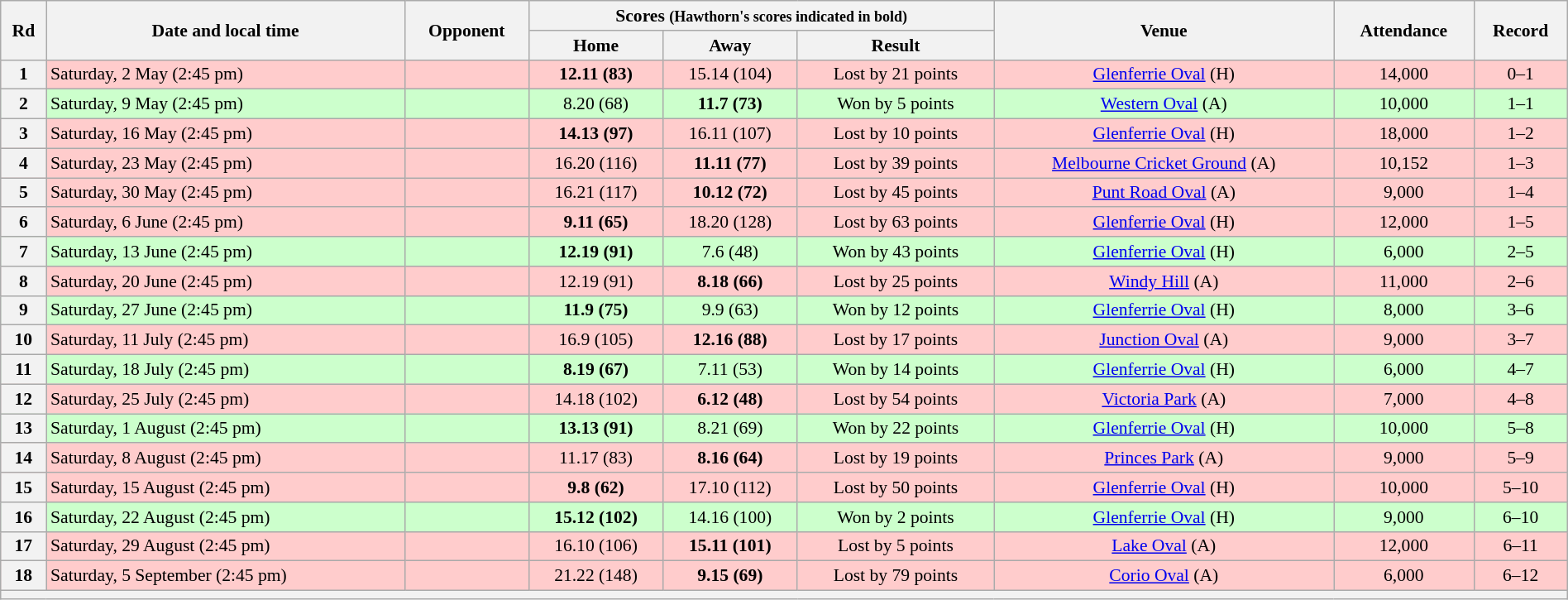<table class="wikitable" style="font-size:90%; text-align:center; width: 100%; margin-left: auto; margin-right: auto">
<tr>
<th rowspan="2">Rd</th>
<th rowspan="2">Date and local time</th>
<th rowspan="2">Opponent</th>
<th colspan="3">Scores <small>(Hawthorn's scores indicated in bold)</small></th>
<th rowspan="2">Venue</th>
<th rowspan="2">Attendance</th>
<th rowspan="2">Record</th>
</tr>
<tr>
<th>Home</th>
<th>Away</th>
<th>Result</th>
</tr>
<tr style="background:#fcc;">
<th>1</th>
<td align=left>Saturday, 2 May (2:45 pm)</td>
<td align=left></td>
<td><strong>12.11 (83)</strong></td>
<td>15.14 (104)</td>
<td>Lost by 21 points</td>
<td><a href='#'>Glenferrie Oval</a> (H)</td>
<td>14,000</td>
<td>0–1</td>
</tr>
<tr style="background:#cfc">
<th>2</th>
<td align=left>Saturday, 9 May (2:45 pm)</td>
<td align=left></td>
<td>8.20 (68)</td>
<td><strong>11.7 (73)</strong></td>
<td>Won by 5 points</td>
<td><a href='#'>Western Oval</a> (A)</td>
<td>10,000</td>
<td>1–1</td>
</tr>
<tr style="background:#fcc;">
<th>3</th>
<td align=left>Saturday, 16 May (2:45 pm)</td>
<td align=left></td>
<td><strong>14.13 (97)</strong></td>
<td>16.11 (107)</td>
<td>Lost by 10 points</td>
<td><a href='#'>Glenferrie Oval</a> (H)</td>
<td>18,000</td>
<td>1–2</td>
</tr>
<tr style="background:#fcc;">
<th>4</th>
<td align=left>Saturday, 23 May (2:45 pm)</td>
<td align=left></td>
<td>16.20 (116)</td>
<td><strong>11.11 (77)</strong></td>
<td>Lost by 39 points</td>
<td><a href='#'>Melbourne Cricket Ground</a> (A)</td>
<td>10,152</td>
<td>1–3</td>
</tr>
<tr style="background:#fcc;">
<th>5</th>
<td align=left>Saturday, 30 May (2:45 pm)</td>
<td align=left></td>
<td>16.21 (117)</td>
<td><strong>10.12 (72)</strong></td>
<td>Lost by 45 points</td>
<td><a href='#'>Punt Road Oval</a> (A)</td>
<td>9,000</td>
<td>1–4</td>
</tr>
<tr style="background:#fcc;">
<th>6</th>
<td align=left>Saturday, 6 June (2:45 pm)</td>
<td align=left></td>
<td><strong>9.11 (65)</strong></td>
<td>18.20 (128)</td>
<td>Lost by 63 points</td>
<td><a href='#'>Glenferrie Oval</a> (H)</td>
<td>12,000</td>
<td>1–5</td>
</tr>
<tr style="background:#cfc">
<th>7</th>
<td align=left>Saturday, 13 June (2:45 pm)</td>
<td align=left></td>
<td><strong>12.19 (91)</strong></td>
<td>7.6 (48)</td>
<td>Won by 43 points</td>
<td><a href='#'>Glenferrie Oval</a> (H)</td>
<td>6,000</td>
<td>2–5</td>
</tr>
<tr style="background:#fcc;">
<th>8</th>
<td align=left>Saturday, 20 June (2:45 pm)</td>
<td align=left></td>
<td>12.19 (91)</td>
<td><strong>8.18 (66)</strong></td>
<td>Lost by 25 points</td>
<td><a href='#'>Windy Hill</a> (A)</td>
<td>11,000</td>
<td>2–6</td>
</tr>
<tr style="background:#cfc">
<th>9</th>
<td align=left>Saturday, 27 June (2:45 pm)</td>
<td align=left></td>
<td><strong>11.9 (75)</strong></td>
<td>9.9 (63)</td>
<td>Won by 12 points</td>
<td><a href='#'>Glenferrie Oval</a> (H)</td>
<td>8,000</td>
<td>3–6</td>
</tr>
<tr style="background:#fcc;">
<th>10</th>
<td align=left>Saturday, 11 July (2:45 pm)</td>
<td align=left></td>
<td>16.9 (105)</td>
<td><strong>12.16 (88)</strong></td>
<td>Lost by 17 points</td>
<td><a href='#'>Junction Oval</a> (A)</td>
<td>9,000</td>
<td>3–7</td>
</tr>
<tr style="background:#cfc">
<th>11</th>
<td align=left>Saturday, 18 July (2:45 pm)</td>
<td align=left></td>
<td><strong>8.19 (67)</strong></td>
<td>7.11 (53)</td>
<td>Won by 14 points</td>
<td><a href='#'>Glenferrie Oval</a> (H)</td>
<td>6,000</td>
<td>4–7</td>
</tr>
<tr style="background:#fcc;">
<th>12</th>
<td align=left>Saturday, 25 July (2:45 pm)</td>
<td align=left></td>
<td>14.18 (102)</td>
<td><strong>6.12 (48)</strong></td>
<td>Lost by 54 points</td>
<td><a href='#'>Victoria Park</a> (A)</td>
<td>7,000</td>
<td>4–8</td>
</tr>
<tr style="background:#cfc">
<th>13</th>
<td align=left>Saturday, 1 August (2:45 pm)</td>
<td align=left></td>
<td><strong>13.13 (91)</strong></td>
<td>8.21 (69)</td>
<td>Won by 22 points</td>
<td><a href='#'>Glenferrie Oval</a> (H)</td>
<td>10,000</td>
<td>5–8</td>
</tr>
<tr style="background:#fcc;">
<th>14</th>
<td align=left>Saturday, 8 August (2:45 pm)</td>
<td align=left></td>
<td>11.17 (83)</td>
<td><strong>8.16 (64)</strong></td>
<td>Lost by 19 points</td>
<td><a href='#'>Princes Park</a> (A)</td>
<td>9,000</td>
<td>5–9</td>
</tr>
<tr style="background:#fcc;">
<th>15</th>
<td align=left>Saturday, 15 August (2:45 pm)</td>
<td align=left></td>
<td><strong>9.8 (62)</strong></td>
<td>17.10 (112)</td>
<td>Lost by 50 points</td>
<td><a href='#'>Glenferrie Oval</a> (H)</td>
<td>10,000</td>
<td>5–10</td>
</tr>
<tr style="background:#cfc">
<th>16</th>
<td align=left>Saturday, 22 August (2:45 pm)</td>
<td align=left></td>
<td><strong>15.12 (102)</strong></td>
<td>14.16 (100)</td>
<td>Won by 2 points</td>
<td><a href='#'>Glenferrie Oval</a> (H)</td>
<td>9,000</td>
<td>6–10</td>
</tr>
<tr style="background:#fcc;">
<th>17</th>
<td align=left>Saturday, 29 August (2:45 pm)</td>
<td align=left></td>
<td>16.10 (106)</td>
<td><strong>15.11 (101)</strong></td>
<td>Lost by 5 points</td>
<td><a href='#'>Lake Oval</a> (A)</td>
<td>12,000</td>
<td>6–11</td>
</tr>
<tr style="background:#fcc;">
<th>18</th>
<td align=left>Saturday, 5 September (2:45 pm)</td>
<td align=left></td>
<td>21.22 (148)</td>
<td><strong>9.15 (69)</strong></td>
<td>Lost by 79 points</td>
<td><a href='#'>Corio Oval</a> (A)</td>
<td>6,000</td>
<td>6–12</td>
</tr>
<tr>
<th colspan=9></th>
</tr>
</table>
